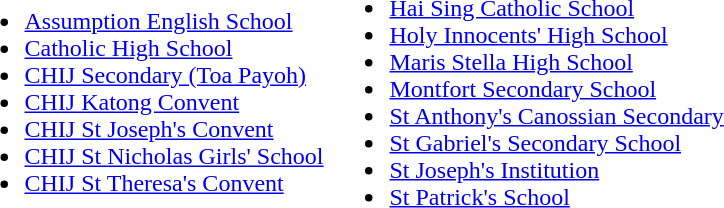<table>
<tr>
<td><br><ul><li><a href='#'>Assumption English School</a></li><li><a href='#'>Catholic High School</a></li><li><a href='#'>CHIJ Secondary (Toa Payoh)</a></li><li><a href='#'>CHIJ Katong Convent</a></li><li><a href='#'>CHIJ St Joseph's Convent</a></li><li><a href='#'>CHIJ St Nicholas Girls' School</a></li><li><a href='#'>CHIJ St Theresa's Convent</a></li></ul></td>
<td><br><ul><li><a href='#'>Hai Sing Catholic School</a></li><li><a href='#'>Holy Innocents' High School</a></li><li><a href='#'>Maris Stella High School</a></li><li><a href='#'>Montfort Secondary School</a></li><li><a href='#'>St Anthony's Canossian Secondary</a></li><li><a href='#'>St Gabriel's Secondary School</a></li><li><a href='#'>St Joseph's Institution</a></li><li><a href='#'>St Patrick's School</a></li></ul></td>
</tr>
</table>
